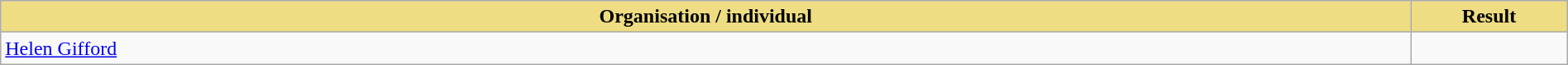<table class="wikitable" width=100%>
<tr>
<th style="width:90%;background:#EEDD82;">Organisation / individual</th>
<th style="width:10%;background:#EEDD82;">Result<br></th>
</tr>
<tr>
<td><a href='#'>Helen Gifford</a></td>
<td></td>
</tr>
</table>
